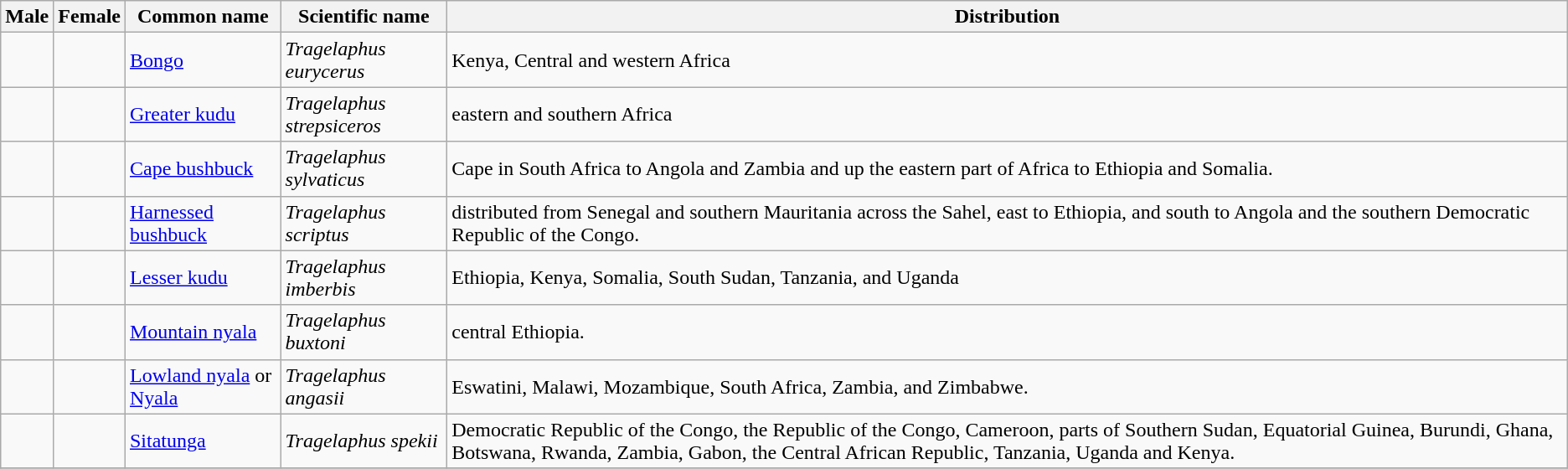<table class="wikitable">
<tr>
<th>Male</th>
<th>Female</th>
<th>Common name</th>
<th>Scientific name</th>
<th>Distribution</th>
</tr>
<tr>
<td></td>
<td></td>
<td><a href='#'>Bongo</a></td>
<td><em>Tragelaphus eurycerus</em></td>
<td>Kenya, Central and western Africa</td>
</tr>
<tr>
<td></td>
<td></td>
<td><a href='#'>Greater kudu</a></td>
<td><em>Tragelaphus strepsiceros</em></td>
<td>eastern and southern Africa</td>
</tr>
<tr>
<td></td>
<td></td>
<td><a href='#'>Cape bushbuck</a></td>
<td><em>Tragelaphus sylvaticus</em></td>
<td>Cape in South Africa to Angola and Zambia and up the eastern part of Africa to Ethiopia and Somalia.</td>
</tr>
<tr>
<td></td>
<td></td>
<td><a href='#'>Harnessed bushbuck</a></td>
<td><em>Tragelaphus scriptus</em></td>
<td>distributed from Senegal and southern Mauritania across the Sahel, east to Ethiopia, and south to Angola and the southern Democratic Republic of the Congo.</td>
</tr>
<tr>
<td></td>
<td></td>
<td><a href='#'>Lesser kudu</a></td>
<td><em>Tragelaphus imberbis</em></td>
<td>Ethiopia, Kenya, Somalia, South Sudan, Tanzania, and Uganda</td>
</tr>
<tr>
<td></td>
<td></td>
<td><a href='#'>Mountain nyala</a></td>
<td><em>Tragelaphus buxtoni</em></td>
<td>central Ethiopia.</td>
</tr>
<tr>
<td></td>
<td></td>
<td><a href='#'>Lowland nyala</a> or <a href='#'>Nyala</a></td>
<td><em>Tragelaphus angasii</em></td>
<td>Eswatini, Malawi, Mozambique, South Africa, Zambia, and Zimbabwe.</td>
</tr>
<tr>
<td></td>
<td></td>
<td><a href='#'>Sitatunga</a></td>
<td><em>Tragelaphus spekii</em></td>
<td>Democratic Republic of the Congo, the Republic of the Congo, Cameroon, parts of Southern Sudan, Equatorial Guinea, Burundi, Ghana, Botswana, Rwanda, Zambia, Gabon, the Central African Republic, Tanzania, Uganda and Kenya.</td>
</tr>
<tr>
</tr>
</table>
